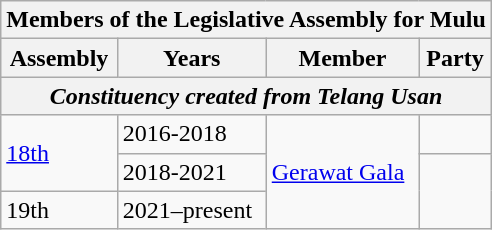<table class=wikitable>
<tr>
<th colspan="4">Members of the Legislative Assembly for Mulu</th>
</tr>
<tr>
<th>Assembly</th>
<th>Years</th>
<th>Member</th>
<th>Party</th>
</tr>
<tr>
<th colspan=4 align=center><em>Constituency created from Telang Usan</em></th>
</tr>
<tr>
<td rowspan="2"><a href='#'>18th</a></td>
<td>2016-2018</td>
<td rowspan="3"><a href='#'>Gerawat Gala</a></td>
<td rowspan=1 bgcolor=></td>
</tr>
<tr>
<td>2018-2021</td>
<td rowspan="2" bgcolor=></td>
</tr>
<tr>
<td>19th</td>
<td>2021–present</td>
</tr>
</table>
